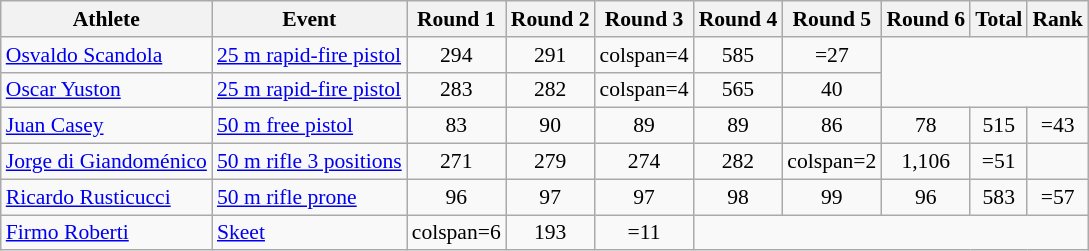<table class="wikitable" border="1" style="font-size:90%">
<tr>
<th>Athlete</th>
<th>Event</th>
<th>Round 1</th>
<th>Round 2</th>
<th>Round 3</th>
<th>Round 4</th>
<th>Round 5</th>
<th>Round 6</th>
<th>Total</th>
<th>Rank</th>
</tr>
<tr align=center>
<td align=left><a href='#'>Osvaldo Scandola</a></td>
<td align=left><a href='#'>25 m rapid-fire pistol</a></td>
<td>294</td>
<td>291</td>
<td>colspan=4 </td>
<td>585</td>
<td>=27</td>
</tr>
<tr align=center>
<td align=left><a href='#'>Oscar Yuston</a></td>
<td align=left><a href='#'>25 m rapid-fire pistol</a></td>
<td>283</td>
<td>282</td>
<td>colspan=4 </td>
<td>565</td>
<td>40</td>
</tr>
<tr align=center>
<td align=left><a href='#'>Juan Casey</a></td>
<td align=left><a href='#'>50 m free pistol</a></td>
<td>83</td>
<td>90</td>
<td>89</td>
<td>89</td>
<td>86</td>
<td>78</td>
<td>515</td>
<td>=43</td>
</tr>
<tr align=center>
<td align=left><a href='#'>Jorge di Giandoménico</a></td>
<td align=left><a href='#'>50 m rifle 3 positions</a></td>
<td>271</td>
<td>279</td>
<td>274</td>
<td>282</td>
<td>colspan=2 </td>
<td>1,106</td>
<td>=51</td>
</tr>
<tr align=center>
<td align=left><a href='#'>Ricardo Rusticucci</a></td>
<td align=left><a href='#'>50 m rifle prone</a></td>
<td>96</td>
<td>97</td>
<td>97</td>
<td>98</td>
<td>99</td>
<td>96</td>
<td>583</td>
<td>=57</td>
</tr>
<tr align=center>
<td align=left><a href='#'>Firmo Roberti</a></td>
<td align=left><a href='#'>Skeet</a></td>
<td>colspan=6 </td>
<td>193</td>
<td>=11</td>
</tr>
</table>
